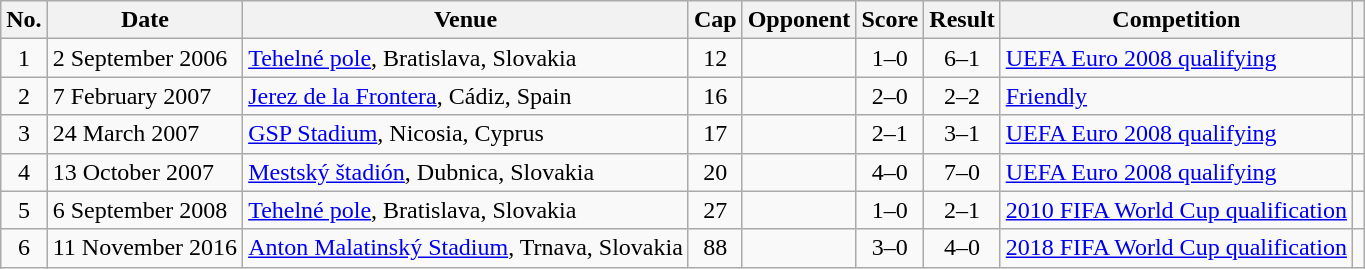<table class="wikitable sortable">
<tr>
<th scope="col">No.</th>
<th scope="col">Date</th>
<th scope="col">Venue</th>
<th scope="col">Cap</th>
<th scope="col">Opponent</th>
<th scope="col">Score</th>
<th scope="col">Result</th>
<th scope="col">Competition</th>
<th scope="col" class="unsortable"></th>
</tr>
<tr>
<td align="center">1</td>
<td>2 September 2006</td>
<td><a href='#'>Tehelné pole</a>, Bratislava, Slovakia</td>
<td align="center">12</td>
<td></td>
<td align="center">1–0</td>
<td align="center">6–1</td>
<td><a href='#'>UEFA Euro 2008 qualifying</a></td>
<td align="center"></td>
</tr>
<tr>
<td align="center">2</td>
<td>7 February 2007</td>
<td><a href='#'>Jerez de la Frontera</a>, Cádiz, Spain</td>
<td align="center">16</td>
<td></td>
<td align="center">2–0</td>
<td align="center">2–2</td>
<td><a href='#'>Friendly</a></td>
<td align="center"></td>
</tr>
<tr>
<td align="center">3</td>
<td>24 March 2007</td>
<td><a href='#'>GSP Stadium</a>, Nicosia, Cyprus</td>
<td align="center">17</td>
<td></td>
<td align="center">2–1</td>
<td align="center">3–1</td>
<td><a href='#'>UEFA Euro 2008 qualifying</a></td>
<td align="center"></td>
</tr>
<tr>
<td align="center">4</td>
<td>13 October 2007</td>
<td><a href='#'>Mestský štadión</a>, Dubnica, Slovakia</td>
<td align="center">20</td>
<td></td>
<td align="center">4–0</td>
<td align="center">7–0</td>
<td><a href='#'>UEFA Euro 2008 qualifying</a></td>
<td align="center"></td>
</tr>
<tr>
<td align="center">5</td>
<td>6 September 2008</td>
<td><a href='#'>Tehelné pole</a>, Bratislava, Slovakia</td>
<td align="center">27</td>
<td></td>
<td align="center">1–0</td>
<td align="center">2–1</td>
<td><a href='#'>2010 FIFA World Cup qualification</a></td>
<td align="center"></td>
</tr>
<tr>
<td align="center">6</td>
<td>11 November 2016</td>
<td><a href='#'>Anton Malatinský Stadium</a>, Trnava, Slovakia</td>
<td align="center">88</td>
<td></td>
<td align="center">3–0</td>
<td align="center">4–0</td>
<td><a href='#'>2018 FIFA World Cup qualification</a></td>
<td align="center"></td>
</tr>
</table>
